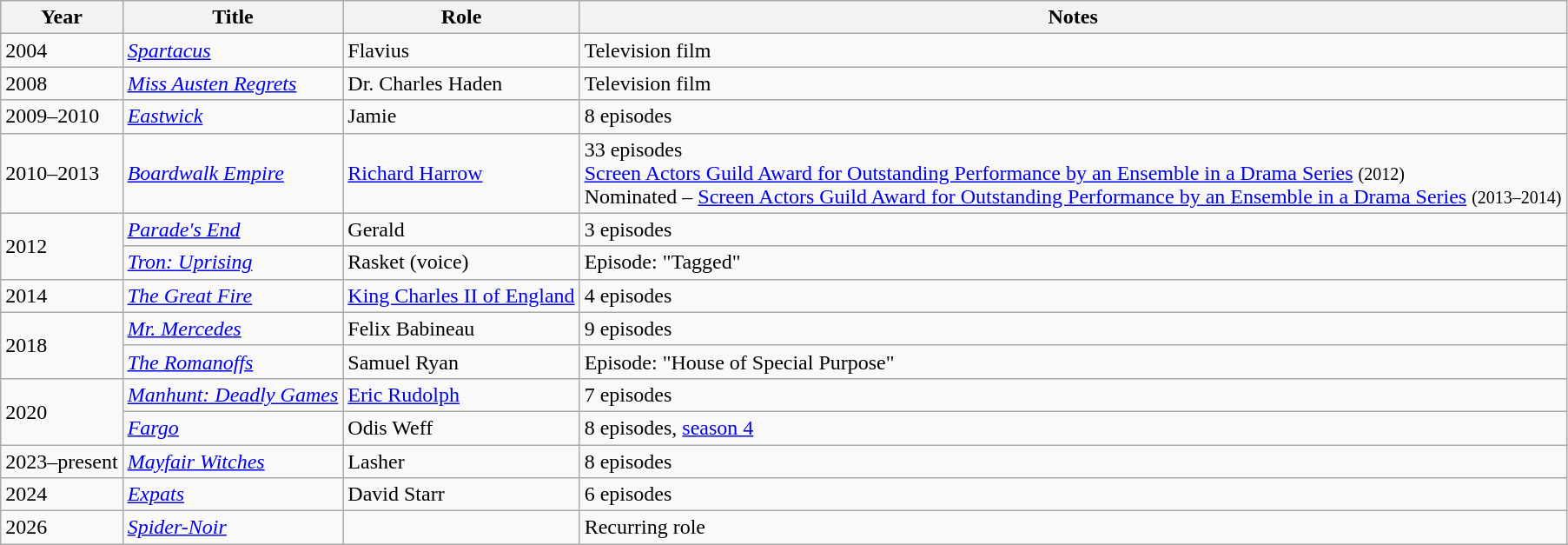<table class = "wikitable sortable">
<tr>
<th>Year</th>
<th>Title</th>
<th>Role</th>
<th class = "unsortable">Notes</th>
</tr>
<tr>
<td>2004</td>
<td><em><a href='#'>Spartacus</a></em></td>
<td>Flavius</td>
<td>Television film</td>
</tr>
<tr>
<td>2008</td>
<td><em><a href='#'>Miss Austen Regrets</a></em></td>
<td>Dr. Charles Haden</td>
<td>Television film</td>
</tr>
<tr>
<td>2009–2010</td>
<td><em><a href='#'>Eastwick</a></em></td>
<td>Jamie</td>
<td>8 episodes</td>
</tr>
<tr>
<td>2010–2013</td>
<td><em><a href='#'>Boardwalk Empire</a></em></td>
<td><a href='#'>Richard Harrow</a></td>
<td>33 episodes<br><a href='#'>Screen Actors Guild Award for Outstanding Performance by an Ensemble in a Drama Series</a> <small>(2012)</small><br>Nominated – <a href='#'>Screen Actors Guild Award for Outstanding Performance by an Ensemble in a Drama Series</a> <small>(2013–2014)</small></td>
</tr>
<tr>
<td rowspan="2">2012</td>
<td><em><a href='#'>Parade's End</a></em></td>
<td>Gerald</td>
<td>3 episodes</td>
</tr>
<tr>
<td><em><a href='#'>Tron: Uprising</a></em></td>
<td>Rasket (voice)</td>
<td>Episode: "Tagged"</td>
</tr>
<tr>
<td>2014</td>
<td><em><a href='#'>The Great Fire</a></em></td>
<td><a href='#'>King Charles II of England</a></td>
<td>4 episodes</td>
</tr>
<tr>
<td rowspan="2">2018</td>
<td><em><a href='#'>Mr. Mercedes</a></em></td>
<td>Felix Babineau</td>
<td>9 episodes</td>
</tr>
<tr>
<td><em><a href='#'>The Romanoffs</a></em></td>
<td>Samuel Ryan</td>
<td>Episode: "House of Special Purpose"</td>
</tr>
<tr>
<td rowspan="2">2020</td>
<td><em><a href='#'>Manhunt: Deadly Games</a></em></td>
<td><a href='#'>Eric Rudolph</a></td>
<td>7 episodes</td>
</tr>
<tr>
<td><em><a href='#'>Fargo</a></em></td>
<td>Odis Weff</td>
<td>8 episodes, <a href='#'>season 4</a></td>
</tr>
<tr>
<td>2023–present</td>
<td><em><a href='#'>Mayfair Witches</a></em></td>
<td>Lasher</td>
<td>8 episodes</td>
</tr>
<tr>
<td>2024</td>
<td><em><a href='#'>Expats</a></em></td>
<td>David Starr</td>
<td>6 episodes</td>
</tr>
<tr>
<td>2026</td>
<td><em><a href='#'>Spider-Noir</a></em></td>
<td></td>
<td>Recurring role</td>
</tr>
</table>
